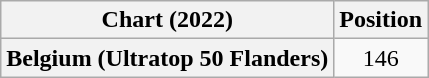<table class="wikitable plainrowheaders" style="text-align:center">
<tr>
<th scope="col">Chart (2022)</th>
<th scope="col">Position</th>
</tr>
<tr>
<th scope="row">Belgium (Ultratop 50 Flanders)</th>
<td>146</td>
</tr>
</table>
